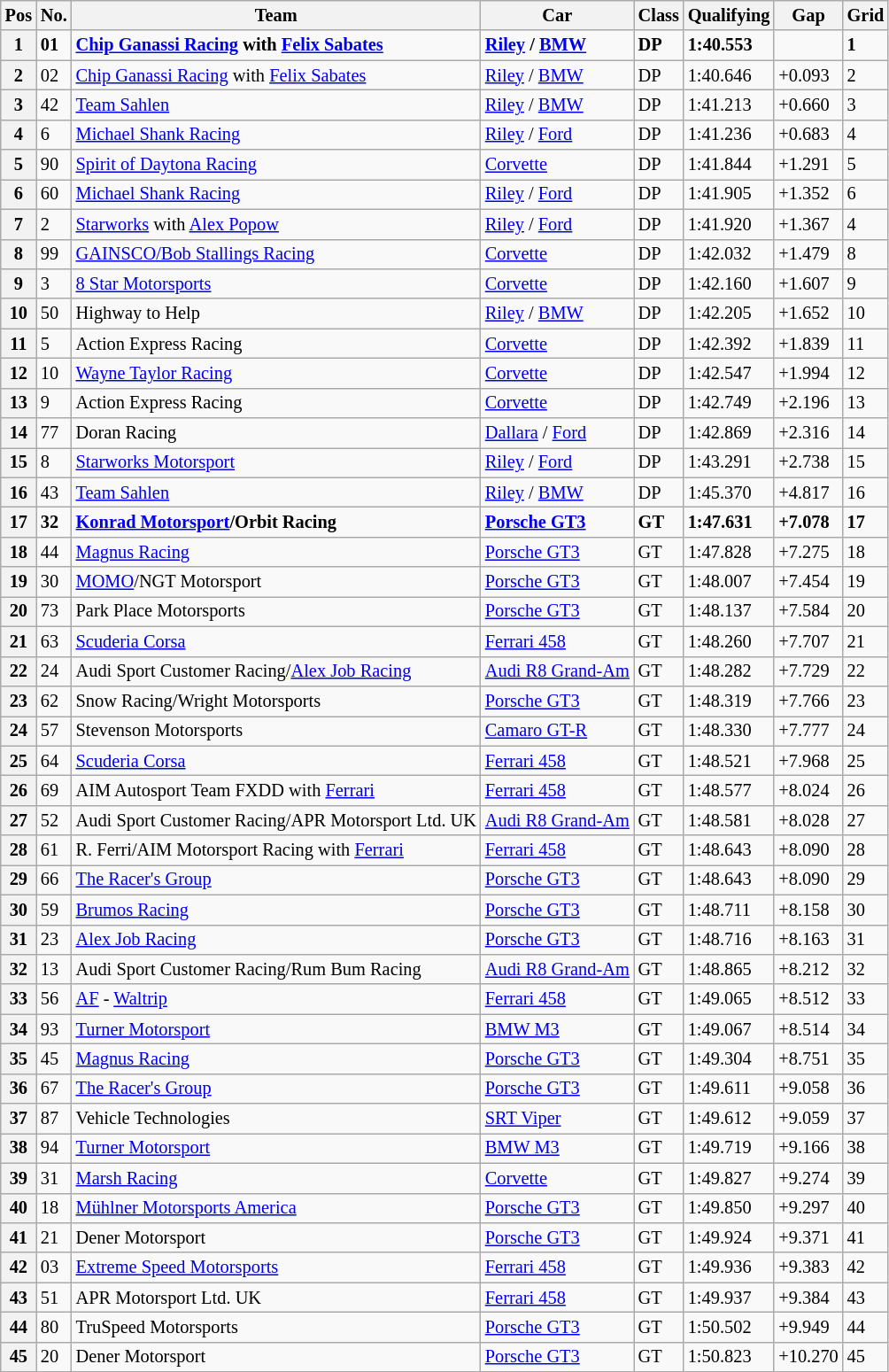<table class="wikitable" style="font-size: 85%;">
<tr>
<th>Pos</th>
<th>No.</th>
<th>Team</th>
<th>Car</th>
<th>Class</th>
<th>Qualifying</th>
<th>Gap</th>
<th>Grid</th>
</tr>
<tr>
<th>1</th>
<td><strong>01</strong></td>
<td><strong><a href='#'>Chip Ganassi Racing</a> with <a href='#'>Felix Sabates</a></strong></td>
<td><strong><a href='#'>Riley</a> / <a href='#'>BMW</a></strong></td>
<td><strong>DP</strong></td>
<td><strong>1:40.553</strong></td>
<td></td>
<td><strong>1</strong></td>
</tr>
<tr>
<th>2</th>
<td>02</td>
<td><a href='#'>Chip Ganassi Racing</a> with <a href='#'>Felix Sabates</a></td>
<td><a href='#'>Riley</a> / <a href='#'>BMW</a></td>
<td>DP</td>
<td>1:40.646</td>
<td>+0.093</td>
<td>2</td>
</tr>
<tr>
<th>3</th>
<td>42</td>
<td><a href='#'>Team Sahlen</a></td>
<td><a href='#'>Riley</a> / <a href='#'>BMW</a></td>
<td>DP</td>
<td>1:41.213</td>
<td>+0.660</td>
<td>3</td>
</tr>
<tr>
<th>4</th>
<td>6</td>
<td><a href='#'>Michael Shank Racing</a></td>
<td><a href='#'>Riley</a> / <a href='#'>Ford</a></td>
<td>DP</td>
<td>1:41.236</td>
<td>+0.683</td>
<td>4</td>
</tr>
<tr>
<th>5</th>
<td>90</td>
<td><a href='#'>Spirit of Daytona Racing</a></td>
<td><a href='#'>Corvette</a></td>
<td>DP</td>
<td>1:41.844</td>
<td>+1.291</td>
<td>5</td>
</tr>
<tr>
<th>6</th>
<td>60</td>
<td><a href='#'>Michael Shank Racing</a></td>
<td><a href='#'>Riley</a> / <a href='#'>Ford</a></td>
<td>DP</td>
<td>1:41.905</td>
<td>+1.352</td>
<td>6</td>
</tr>
<tr>
<th>7</th>
<td>2</td>
<td><a href='#'>Starworks</a> with <a href='#'>Alex Popow</a></td>
<td><a href='#'>Riley</a> / <a href='#'>Ford</a></td>
<td>DP</td>
<td>1:41.920</td>
<td>+1.367</td>
<td>4</td>
</tr>
<tr>
<th>8</th>
<td>99</td>
<td><a href='#'>GAINSCO/Bob Stallings Racing</a></td>
<td><a href='#'>Corvette</a></td>
<td>DP</td>
<td>1:42.032</td>
<td>+1.479</td>
<td>8</td>
</tr>
<tr>
<th>9</th>
<td>3</td>
<td><a href='#'>8 Star Motorsports</a></td>
<td><a href='#'>Corvette</a></td>
<td>DP</td>
<td>1:42.160</td>
<td>+1.607</td>
<td>9</td>
</tr>
<tr>
<th>10</th>
<td>50</td>
<td>Highway to Help</td>
<td><a href='#'>Riley</a> / <a href='#'>BMW</a></td>
<td>DP</td>
<td>1:42.205</td>
<td>+1.652</td>
<td>10</td>
</tr>
<tr>
<th>11</th>
<td>5</td>
<td>Action Express Racing</td>
<td><a href='#'>Corvette</a></td>
<td>DP</td>
<td>1:42.392</td>
<td>+1.839</td>
<td>11</td>
</tr>
<tr>
<th>12</th>
<td>10</td>
<td><a href='#'>Wayne Taylor Racing</a></td>
<td><a href='#'>Corvette</a></td>
<td>DP</td>
<td>1:42.547</td>
<td>+1.994</td>
<td>12</td>
</tr>
<tr>
<th>13</th>
<td>9</td>
<td>Action Express Racing</td>
<td><a href='#'>Corvette</a></td>
<td>DP</td>
<td>1:42.749</td>
<td>+2.196</td>
<td>13</td>
</tr>
<tr>
<th>14</th>
<td>77</td>
<td>Doran Racing</td>
<td><a href='#'>Dallara</a> / <a href='#'>Ford</a></td>
<td>DP</td>
<td>1:42.869</td>
<td>+2.316</td>
<td>14</td>
</tr>
<tr>
<th>15</th>
<td>8</td>
<td><a href='#'>Starworks Motorsport</a></td>
<td><a href='#'>Riley</a> / <a href='#'>Ford</a></td>
<td>DP</td>
<td>1:43.291</td>
<td>+2.738</td>
<td>15</td>
</tr>
<tr>
<th>16</th>
<td>43</td>
<td><a href='#'>Team Sahlen</a></td>
<td><a href='#'>Riley</a> / <a href='#'>BMW</a></td>
<td>DP</td>
<td>1:45.370</td>
<td>+4.817</td>
<td>16</td>
</tr>
<tr>
<th><strong>17</strong></th>
<td><strong>32</strong></td>
<td><strong><a href='#'>Konrad Motorsport</a>/Orbit Racing</strong></td>
<td><strong><a href='#'>Porsche GT3</a></strong></td>
<td><strong>GT</strong></td>
<td><strong>1:47.631</strong></td>
<td><strong>+7.078</strong></td>
<td><strong>17</strong></td>
</tr>
<tr>
<th>18</th>
<td>44</td>
<td><a href='#'>Magnus Racing</a></td>
<td><a href='#'>Porsche GT3</a></td>
<td>GT</td>
<td>1:47.828</td>
<td>+7.275</td>
<td>18</td>
</tr>
<tr>
<th>19</th>
<td>30</td>
<td><a href='#'>MOMO</a>/NGT Motorsport</td>
<td><a href='#'>Porsche GT3</a></td>
<td>GT</td>
<td>1:48.007</td>
<td>+7.454</td>
<td>19</td>
</tr>
<tr>
<th>20</th>
<td>73</td>
<td>Park Place Motorsports</td>
<td><a href='#'>Porsche GT3</a></td>
<td>GT</td>
<td>1:48.137</td>
<td>+7.584</td>
<td>20</td>
</tr>
<tr>
<th>21</th>
<td>63</td>
<td><a href='#'>Scuderia Corsa</a></td>
<td><a href='#'>Ferrari 458</a></td>
<td>GT</td>
<td>1:48.260</td>
<td>+7.707</td>
<td>21</td>
</tr>
<tr>
<th>22</th>
<td>24</td>
<td>Audi Sport Customer Racing/<a href='#'>Alex Job Racing</a></td>
<td><a href='#'>Audi R8 Grand-Am</a></td>
<td>GT</td>
<td>1:48.282</td>
<td>+7.729</td>
<td>22</td>
</tr>
<tr>
<th>23</th>
<td>62</td>
<td>Snow Racing/Wright Motorsports</td>
<td><a href='#'>Porsche GT3</a></td>
<td>GT</td>
<td>1:48.319</td>
<td>+7.766</td>
<td>23</td>
</tr>
<tr>
<th>24</th>
<td>57</td>
<td>Stevenson Motorsports</td>
<td><a href='#'>Camaro GT-R</a></td>
<td>GT</td>
<td>1:48.330</td>
<td>+7.777</td>
<td>24</td>
</tr>
<tr>
<th>25</th>
<td>64</td>
<td><a href='#'>Scuderia Corsa</a></td>
<td><a href='#'>Ferrari 458</a></td>
<td>GT</td>
<td>1:48.521</td>
<td>+7.968</td>
<td>25</td>
</tr>
<tr>
<th>26</th>
<td>69</td>
<td>AIM Autosport Team FXDD with <a href='#'>Ferrari</a></td>
<td><a href='#'>Ferrari 458</a></td>
<td>GT</td>
<td>1:48.577</td>
<td>+8.024</td>
<td>26</td>
</tr>
<tr>
<th>27</th>
<td>52</td>
<td>Audi Sport Customer Racing/APR Motorsport Ltd. UK</td>
<td><a href='#'>Audi R8 Grand-Am</a></td>
<td>GT</td>
<td>1:48.581</td>
<td>+8.028</td>
<td>27</td>
</tr>
<tr>
<th>28</th>
<td>61</td>
<td>R. Ferri/AIM Motorsport Racing with <a href='#'>Ferrari</a></td>
<td><a href='#'>Ferrari 458</a></td>
<td>GT</td>
<td>1:48.643</td>
<td>+8.090</td>
<td>28</td>
</tr>
<tr>
<th>29</th>
<td>66</td>
<td><a href='#'>The Racer's Group</a></td>
<td><a href='#'>Porsche GT3</a></td>
<td>GT</td>
<td>1:48.643</td>
<td>+8.090</td>
<td>29</td>
</tr>
<tr>
<th>30</th>
<td>59</td>
<td><a href='#'>Brumos Racing</a></td>
<td><a href='#'>Porsche GT3</a></td>
<td>GT</td>
<td>1:48.711</td>
<td>+8.158</td>
<td>30</td>
</tr>
<tr>
<th>31</th>
<td>23</td>
<td><a href='#'>Alex Job Racing</a></td>
<td><a href='#'>Porsche GT3</a></td>
<td>GT</td>
<td>1:48.716</td>
<td>+8.163</td>
<td>31</td>
</tr>
<tr>
<th>32</th>
<td>13</td>
<td>Audi Sport Customer Racing/Rum Bum Racing</td>
<td><a href='#'>Audi R8 Grand-Am</a></td>
<td>GT</td>
<td>1:48.865</td>
<td>+8.212</td>
<td>32</td>
</tr>
<tr>
<th>33</th>
<td>56</td>
<td><a href='#'>AF</a> - <a href='#'>Waltrip</a></td>
<td><a href='#'>Ferrari 458</a></td>
<td>GT</td>
<td>1:49.065</td>
<td>+8.512</td>
<td>33</td>
</tr>
<tr>
<th>34</th>
<td>93</td>
<td><a href='#'>Turner Motorsport</a></td>
<td><a href='#'>BMW M3</a></td>
<td>GT</td>
<td>1:49.067</td>
<td>+8.514</td>
<td>34</td>
</tr>
<tr>
<th>35</th>
<td>45</td>
<td><a href='#'>Magnus Racing</a></td>
<td><a href='#'>Porsche GT3</a></td>
<td>GT</td>
<td>1:49.304</td>
<td>+8.751</td>
<td>35</td>
</tr>
<tr>
<th>36</th>
<td>67</td>
<td><a href='#'>The Racer's Group</a></td>
<td><a href='#'>Porsche GT3</a></td>
<td>GT</td>
<td>1:49.611</td>
<td>+9.058</td>
<td>36</td>
</tr>
<tr>
<th>37</th>
<td>87</td>
<td>Vehicle Technologies</td>
<td><a href='#'>SRT Viper</a></td>
<td>GT</td>
<td>1:49.612</td>
<td>+9.059</td>
<td>37</td>
</tr>
<tr>
<th>38</th>
<td>94</td>
<td><a href='#'>Turner Motorsport</a></td>
<td><a href='#'>BMW M3</a></td>
<td>GT</td>
<td>1:49.719</td>
<td>+9.166</td>
<td>38</td>
</tr>
<tr>
<th>39</th>
<td>31</td>
<td><a href='#'>Marsh Racing</a></td>
<td><a href='#'>Corvette</a></td>
<td>GT</td>
<td>1:49.827</td>
<td>+9.274</td>
<td>39</td>
</tr>
<tr>
<th>40</th>
<td>18</td>
<td><a href='#'>Mühlner Motorsports America</a></td>
<td><a href='#'>Porsche GT3</a></td>
<td>GT</td>
<td>1:49.850</td>
<td>+9.297</td>
<td>40</td>
</tr>
<tr>
<th>41</th>
<td>21</td>
<td>Dener Motorsport</td>
<td><a href='#'>Porsche GT3</a></td>
<td>GT</td>
<td>1:49.924</td>
<td>+9.371</td>
<td>41</td>
</tr>
<tr>
<th>42</th>
<td>03</td>
<td><a href='#'>Extreme Speed Motorsports</a></td>
<td><a href='#'>Ferrari 458</a></td>
<td>GT</td>
<td>1:49.936</td>
<td>+9.383</td>
<td>42</td>
</tr>
<tr>
<th>43</th>
<td>51</td>
<td>APR Motorsport Ltd. UK</td>
<td><a href='#'>Ferrari 458</a></td>
<td>GT</td>
<td>1:49.937</td>
<td>+9.384</td>
<td>43</td>
</tr>
<tr>
<th>44</th>
<td>80</td>
<td>TruSpeed Motorsports</td>
<td><a href='#'>Porsche GT3</a></td>
<td>GT</td>
<td>1:50.502</td>
<td>+9.949</td>
<td>44</td>
</tr>
<tr>
<th>45</th>
<td>20</td>
<td>Dener Motorsport</td>
<td><a href='#'>Porsche GT3</a></td>
<td>GT</td>
<td>1:50.823</td>
<td>+10.270</td>
<td>45</td>
</tr>
</table>
